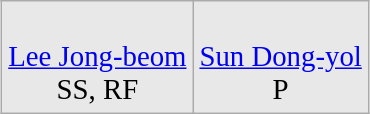<table class="wikitable" style="margin:1em auto; font-size:120%; border:3px">
<tr align="center" style="background:#e8e8e8;">
<td><br><span><a href='#'>Lee Jong-beom</a></span><br>SS, RF</td>
<td><br><span><a href='#'>Sun Dong-yol</a></span><br>P</td>
</tr>
</table>
